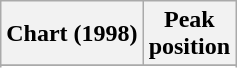<table class="wikitable sortable plainrowheaders" style="text-align:center">
<tr>
<th scope="col">Chart (1998)</th>
<th scope="col">Peak<br>position</th>
</tr>
<tr>
</tr>
<tr>
</tr>
<tr>
</tr>
<tr>
</tr>
</table>
